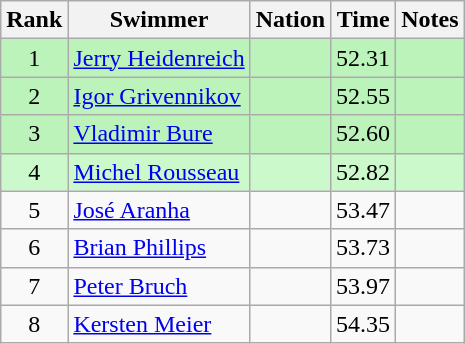<table class="wikitable sortable" style=text-align:center>
<tr>
<th>Rank</th>
<th>Swimmer</th>
<th>Nation</th>
<th>Time</th>
<th>Notes</th>
</tr>
<tr bgcolor=#bbf3bb>
<td>1</td>
<td align=left><a href='#'>Jerry Heidenreich</a></td>
<td align=left></td>
<td>52.31</td>
<td></td>
</tr>
<tr bgcolor=#bbf3bb>
<td>2</td>
<td align=left><a href='#'>Igor Grivennikov</a></td>
<td align=left></td>
<td>52.55</td>
<td></td>
</tr>
<tr bgcolor=#bbf3bb>
<td>3</td>
<td align=left><a href='#'>Vladimir Bure</a></td>
<td align=left></td>
<td>52.60</td>
<td></td>
</tr>
<tr bgcolor=#ccf9cc>
<td>4</td>
<td align=left><a href='#'>Michel Rousseau</a></td>
<td align=left></td>
<td>52.82</td>
<td></td>
</tr>
<tr>
<td>5</td>
<td align=left><a href='#'>José Aranha</a></td>
<td align=left></td>
<td>53.47</td>
<td></td>
</tr>
<tr>
<td>6</td>
<td align=left><a href='#'>Brian Phillips</a></td>
<td align=left></td>
<td>53.73</td>
<td></td>
</tr>
<tr>
<td>7</td>
<td align=left><a href='#'>Peter Bruch</a></td>
<td align=left></td>
<td>53.97</td>
<td></td>
</tr>
<tr>
<td>8</td>
<td align=left><a href='#'>Kersten Meier</a></td>
<td align=left></td>
<td>54.35</td>
<td></td>
</tr>
</table>
